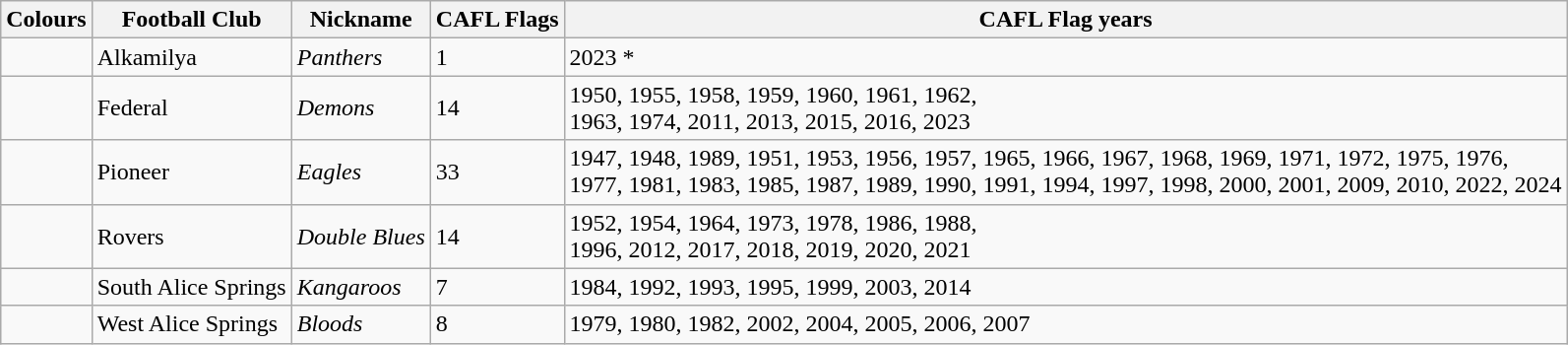<table class="wikitable sortable">
<tr>
<th>Colours</th>
<th>Football Club</th>
<th>Nickname</th>
<th>CAFL Flags</th>
<th>CAFL Flag years</th>
</tr>
<tr>
<td></td>
<td>Alkamilya</td>
<td><em>Panthers</em></td>
<td>1</td>
<td>2023 *</td>
</tr>
<tr>
<td></td>
<td>Federal</td>
<td><em>Demons</em></td>
<td>14</td>
<td>1950, 1955, 1958, 1959, 1960, 1961, 1962,<br>1963, 1974, 2011, 2013, 2015, 2016, 2023</td>
</tr>
<tr>
<td></td>
<td>Pioneer</td>
<td><em>Eagles</em></td>
<td>33</td>
<td>1947, 1948, 1989, 1951, 1953, 1956, 1957, 1965, 1966, 1967, 1968, 1969, 1971, 1972, 1975, 1976,<br>1977, 1981, 1983, 1985, 1987, 1989, 1990, 1991, 1994, 1997, 1998, 2000, 2001, 2009, 2010, 2022, 2024</td>
</tr>
<tr>
<td></td>
<td>Rovers</td>
<td><em>Double Blues</em></td>
<td>14</td>
<td>1952, 1954, 1964, 1973, 1978, 1986, 1988,<br>1996, 2012, 2017, 2018, 2019, 2020, 2021</td>
</tr>
<tr>
<td></td>
<td>South Alice Springs</td>
<td><em>Kangaroos</em></td>
<td>7</td>
<td>1984, 1992, 1993, 1995, 1999, 2003, 2014</td>
</tr>
<tr>
<td></td>
<td>West Alice Springs</td>
<td><em>Bloods</em></td>
<td>8</td>
<td>1979, 1980, 1982, 2002, 2004, 2005, 2006, 2007</td>
</tr>
</table>
